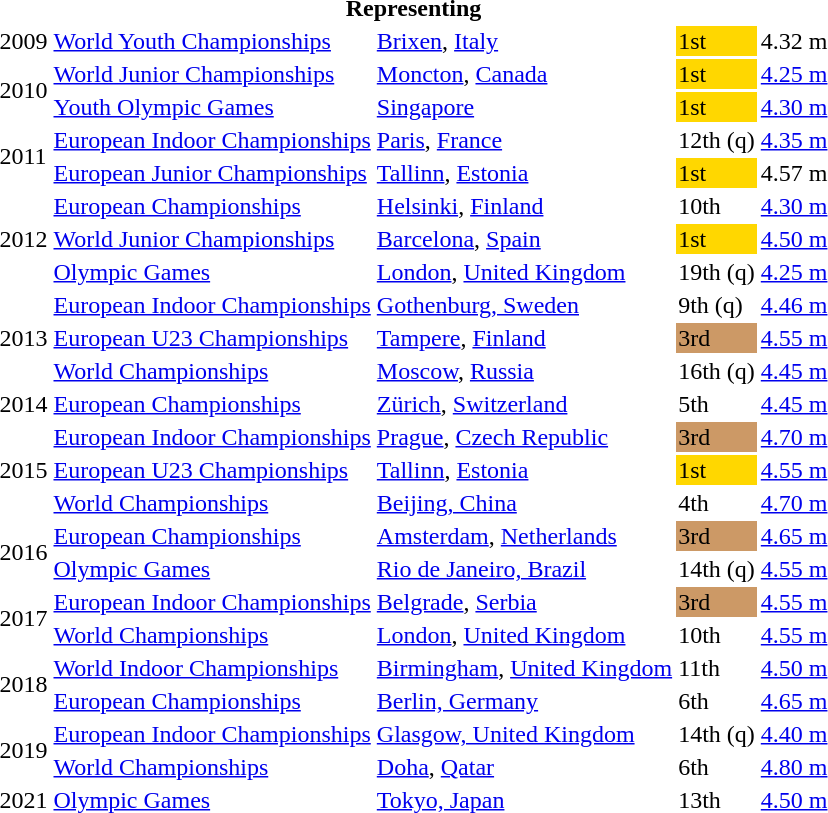<table>
<tr>
<th colspan="5">Representing </th>
</tr>
<tr>
<td>2009</td>
<td><a href='#'>World Youth Championships</a></td>
<td><a href='#'>Brixen</a>, <a href='#'>Italy</a></td>
<td bgcolor=gold>1st</td>
<td>4.32 m</td>
</tr>
<tr>
<td rowspan=2>2010</td>
<td><a href='#'>World Junior Championships</a></td>
<td><a href='#'>Moncton</a>, <a href='#'>Canada</a></td>
<td bgcolor=gold>1st</td>
<td><a href='#'>4.25 m</a></td>
</tr>
<tr>
<td><a href='#'>Youth Olympic Games</a></td>
<td><a href='#'>Singapore</a></td>
<td bgcolor=gold>1st</td>
<td><a href='#'>4.30 m</a></td>
</tr>
<tr>
<td rowspan=2>2011</td>
<td><a href='#'>European Indoor Championships</a></td>
<td><a href='#'>Paris</a>, <a href='#'>France</a></td>
<td>12th (q)</td>
<td><a href='#'>4.35 m</a></td>
</tr>
<tr>
<td><a href='#'>European Junior Championships</a></td>
<td><a href='#'>Tallinn</a>, <a href='#'>Estonia</a></td>
<td bgcolor=gold>1st</td>
<td>4.57 m</td>
</tr>
<tr>
<td rowspan=3>2012</td>
<td><a href='#'>European Championships</a></td>
<td><a href='#'>Helsinki</a>, <a href='#'>Finland</a></td>
<td>10th</td>
<td><a href='#'>4.30 m</a></td>
</tr>
<tr>
<td><a href='#'>World Junior Championships</a></td>
<td><a href='#'>Barcelona</a>, <a href='#'>Spain</a></td>
<td bgcolor=gold>1st</td>
<td><a href='#'>4.50 m</a></td>
</tr>
<tr>
<td><a href='#'>Olympic Games</a></td>
<td><a href='#'>London</a>, <a href='#'>United Kingdom</a></td>
<td>19th (q)</td>
<td><a href='#'>4.25 m</a></td>
</tr>
<tr>
<td rowspan=3>2013</td>
<td><a href='#'>European Indoor Championships</a></td>
<td><a href='#'>Gothenburg, Sweden</a></td>
<td>9th (q)</td>
<td><a href='#'>4.46 m</a></td>
</tr>
<tr>
<td><a href='#'>European U23 Championships</a></td>
<td><a href='#'>Tampere</a>, <a href='#'>Finland</a></td>
<td bgcolor=cc9966>3rd</td>
<td><a href='#'>4.55 m</a></td>
</tr>
<tr>
<td><a href='#'>World Championships</a></td>
<td><a href='#'>Moscow</a>, <a href='#'>Russia</a></td>
<td>16th (q)</td>
<td><a href='#'>4.45 m</a></td>
</tr>
<tr>
<td>2014</td>
<td><a href='#'>European Championships</a></td>
<td><a href='#'>Zürich</a>, <a href='#'>Switzerland</a></td>
<td>5th</td>
<td><a href='#'>4.45 m</a></td>
</tr>
<tr>
<td rowspan=3>2015</td>
<td><a href='#'>European Indoor Championships</a></td>
<td><a href='#'>Prague</a>, <a href='#'>Czech Republic</a></td>
<td bgcolor=cc9966>3rd</td>
<td><a href='#'>4.70 m</a></td>
</tr>
<tr>
<td><a href='#'>European U23 Championships</a></td>
<td><a href='#'>Tallinn</a>, <a href='#'>Estonia</a></td>
<td bgcolor=gold>1st</td>
<td><a href='#'>4.55 m</a></td>
</tr>
<tr>
<td><a href='#'>World Championships</a></td>
<td><a href='#'>Beijing, China</a></td>
<td>4th</td>
<td><a href='#'>4.70 m</a></td>
</tr>
<tr>
<td rowspan=2>2016</td>
<td><a href='#'>European Championships</a></td>
<td><a href='#'>Amsterdam</a>, <a href='#'>Netherlands</a></td>
<td bgcolor=cc9966>3rd</td>
<td><a href='#'>4.65 m</a></td>
</tr>
<tr>
<td><a href='#'>Olympic Games</a></td>
<td><a href='#'>Rio de Janeiro, Brazil</a></td>
<td>14th (q)</td>
<td><a href='#'>4.55 m</a></td>
</tr>
<tr>
<td rowspan=2>2017</td>
<td><a href='#'>European Indoor Championships</a></td>
<td><a href='#'>Belgrade</a>, <a href='#'>Serbia</a></td>
<td bgcolor=cc9966>3rd</td>
<td><a href='#'>4.55 m</a></td>
</tr>
<tr>
<td><a href='#'>World Championships</a></td>
<td><a href='#'>London</a>, <a href='#'>United Kingdom</a></td>
<td>10th</td>
<td><a href='#'>4.55 m</a></td>
</tr>
<tr>
<td rowspan=2>2018</td>
<td><a href='#'>World Indoor Championships</a></td>
<td><a href='#'>Birmingham</a>, <a href='#'>United Kingdom</a></td>
<td>11th</td>
<td><a href='#'>4.50 m</a></td>
</tr>
<tr>
<td><a href='#'>European Championships</a></td>
<td><a href='#'>Berlin, Germany</a></td>
<td>6th</td>
<td><a href='#'>4.65 m</a></td>
</tr>
<tr>
<td rowspan=2>2019</td>
<td><a href='#'>European Indoor Championships</a></td>
<td><a href='#'>Glasgow, United Kingdom</a></td>
<td>14th (q)</td>
<td><a href='#'>4.40 m</a></td>
</tr>
<tr>
<td><a href='#'>World Championships</a></td>
<td><a href='#'>Doha</a>, <a href='#'>Qatar</a></td>
<td>6th</td>
<td><a href='#'>4.80 m</a></td>
</tr>
<tr>
<td>2021</td>
<td><a href='#'>Olympic Games</a></td>
<td><a href='#'>Tokyo, Japan</a></td>
<td>13th</td>
<td><a href='#'>4.50 m</a></td>
</tr>
</table>
